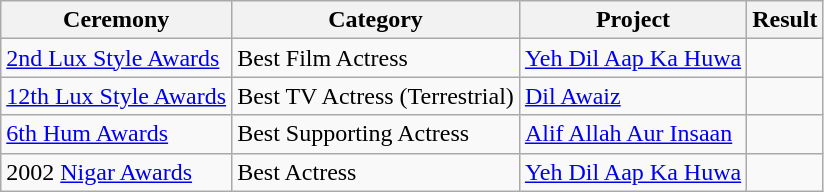<table class="wikitable style">
<tr>
<th>Ceremony</th>
<th>Category</th>
<th>Project</th>
<th>Result</th>
</tr>
<tr>
<td><a href='#'>2nd Lux Style Awards</a></td>
<td>Best Film Actress</td>
<td><a href='#'>Yeh Dil Aap Ka Huwa</a></td>
<td></td>
</tr>
<tr>
<td><a href='#'>12th Lux Style Awards</a></td>
<td>Best TV Actress (Terrestrial)</td>
<td><a href='#'>Dil Awaiz</a></td>
<td></td>
</tr>
<tr>
<td><a href='#'>6th Hum Awards</a></td>
<td>Best Supporting Actress</td>
<td><a href='#'>Alif Allah Aur Insaan</a></td>
<td></td>
</tr>
<tr>
<td>2002 <a href='#'>Nigar Awards</a></td>
<td>Best Actress</td>
<td><a href='#'>Yeh Dil Aap Ka Huwa</a></td>
<td></td>
</tr>
</table>
